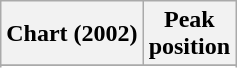<table class="wikitable sortable plainrowheaders" style="text-align:center">
<tr>
<th>Chart (2002)</th>
<th>Peak<br>position</th>
</tr>
<tr>
</tr>
<tr>
</tr>
<tr>
</tr>
<tr>
</tr>
</table>
